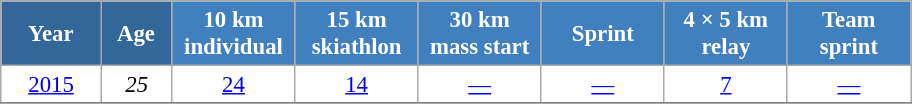<table class="wikitable" style="font-size:95%; text-align:center; border:grey solid 1px; border-collapse:collapse; background:#ffffff;">
<tr>
<th style="background-color:#369; color:white; width:60px;"> Year </th>
<th style="background-color:#369; color:white; width:40px;"> Age </th>
<th style="background-color:#4180be; color:white; width:75px;"> 10 km <br> individual </th>
<th style="background-color:#4180be; color:white; width:75px;"> 15 km <br> skiathlon </th>
<th style="background-color:#4180be; color:white; width:75px;"> 30 km <br> mass start </th>
<th style="background-color:#4180be; color:white; width:75px;"> Sprint </th>
<th style="background-color:#4180be; color:white; width:75px;"> 4 × 5 km <br> relay </th>
<th style="background-color:#4180be; color:white; width:75px;"> Team <br> sprint </th>
</tr>
<tr>
<td><a href='#'>2015</a></td>
<td><em>25</em></td>
<td><a href='#'>24</a></td>
<td><a href='#'>14</a></td>
<td><a href='#'>—</a></td>
<td><a href='#'>—</a></td>
<td><a href='#'>7</a></td>
<td><a href='#'>—</a></td>
</tr>
<tr>
</tr>
</table>
